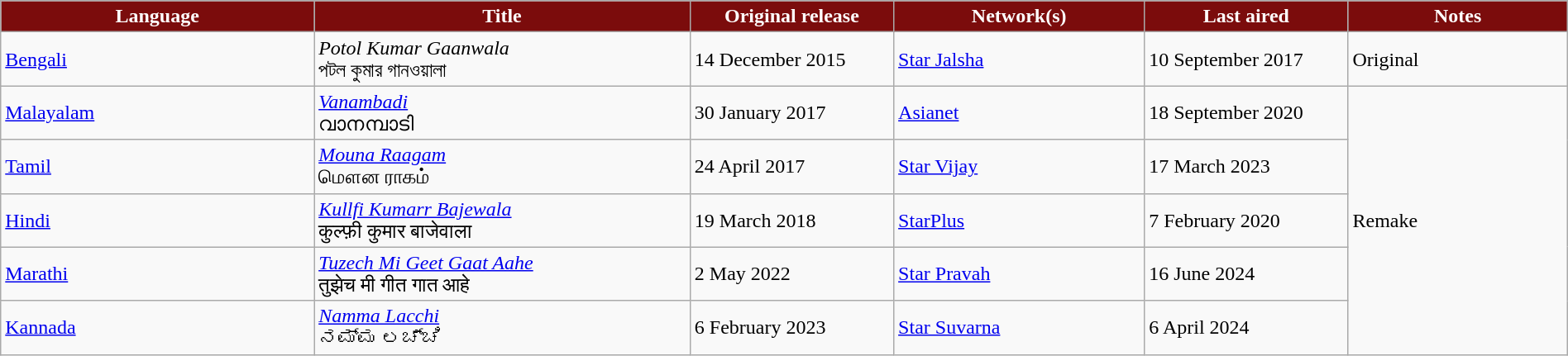<table class="wikitable" style="width: 100%; margin-right: 0;">
<tr style="color:white">
<th style="background:#7b0c0c; width:20%;">Language</th>
<th style="background:#7b0c0c; width:24%;">Title</th>
<th style="background:#7b0c0c; width:13%;">Original release</th>
<th style="background:#7b0c0c; width:16%;">Network(s)</th>
<th style="background:#7b0c0c; width:13%;">Last aired</th>
<th style="background:#7b0c0c; width:16%;">Notes</th>
</tr>
<tr>
<td><a href='#'>Bengali</a></td>
<td><em>Potol Kumar Gaanwala</em> <br> পটল কুমার গানওয়ালা</td>
<td>14 December 2015</td>
<td><a href='#'>Star Jalsha</a></td>
<td>10 September 2017</td>
<td>Original</td>
</tr>
<tr>
<td><a href='#'>Malayalam</a></td>
<td><em><a href='#'>Vanambadi</a></em> <br> വാനമ്പാടി</td>
<td>30 January 2017</td>
<td><a href='#'>Asianet</a></td>
<td>18 September 2020</td>
<td rowspan="5">Remake</td>
</tr>
<tr>
<td><a href='#'>Tamil</a></td>
<td><em><a href='#'>Mouna Raagam</a></em> <br> மௌன ராகம்</td>
<td>24 April 2017</td>
<td><a href='#'>Star Vijay</a></td>
<td>17 March 2023</td>
</tr>
<tr>
<td><a href='#'>Hindi</a></td>
<td><em><a href='#'>Kullfi Kumarr Bajewala</a></em> <br> कुल्फ़ी कुमार बाजेवाला</td>
<td>19 March 2018</td>
<td><a href='#'>StarPlus</a></td>
<td>7 February 2020</td>
</tr>
<tr>
<td><a href='#'>Marathi</a></td>
<td><em><a href='#'>Tuzech Mi Geet Gaat Aahe</a></em> <br> तुझेच मी गीत गात आहे</td>
<td>2 May 2022</td>
<td><a href='#'>Star Pravah</a></td>
<td>16 June 2024</td>
</tr>
<tr>
<td><a href='#'>Kannada</a></td>
<td><em><a href='#'>Namma Lacchi</a></em> <br> ನಮ್ಮ ಲಚ್ಚಿ</td>
<td>6 February 2023</td>
<td><a href='#'>Star Suvarna</a></td>
<td>6 April 2024</td>
</tr>
</table>
